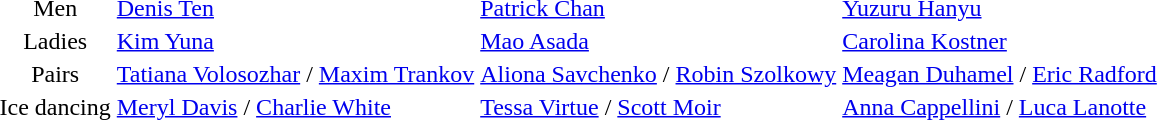<table>
<tr>
<td align=center>Men</td>
<td> <a href='#'>Denis Ten</a></td>
<td> <a href='#'>Patrick Chan</a></td>
<td> <a href='#'>Yuzuru Hanyu</a></td>
</tr>
<tr>
<td align=center>Ladies</td>
<td> <a href='#'>Kim Yuna</a></td>
<td> <a href='#'>Mao Asada</a></td>
<td> <a href='#'>Carolina Kostner</a></td>
</tr>
<tr>
<td align=center>Pairs</td>
<td> <a href='#'>Tatiana Volosozhar</a> / <a href='#'>Maxim Trankov</a></td>
<td> <a href='#'>Aliona Savchenko</a> / <a href='#'>Robin Szolkowy</a></td>
<td> <a href='#'>Meagan Duhamel</a> / <a href='#'>Eric Radford</a></td>
</tr>
<tr>
<td align=center>Ice dancing</td>
<td> <a href='#'>Meryl Davis</a> / <a href='#'>Charlie White</a></td>
<td> <a href='#'>Tessa Virtue</a> / <a href='#'>Scott Moir</a></td>
<td> <a href='#'>Anna Cappellini</a> / <a href='#'>Luca Lanotte</a></td>
</tr>
</table>
